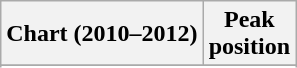<table class="wikitable sortable plainrowheaders" style="text-align:center">
<tr>
<th scope="col">Chart (2010–2012)</th>
<th scope="col">Peak<br>position</th>
</tr>
<tr>
</tr>
<tr>
</tr>
<tr>
</tr>
<tr>
</tr>
<tr>
</tr>
<tr>
</tr>
<tr>
</tr>
<tr>
</tr>
<tr>
</tr>
<tr>
</tr>
<tr>
</tr>
<tr>
</tr>
<tr>
</tr>
<tr>
</tr>
</table>
